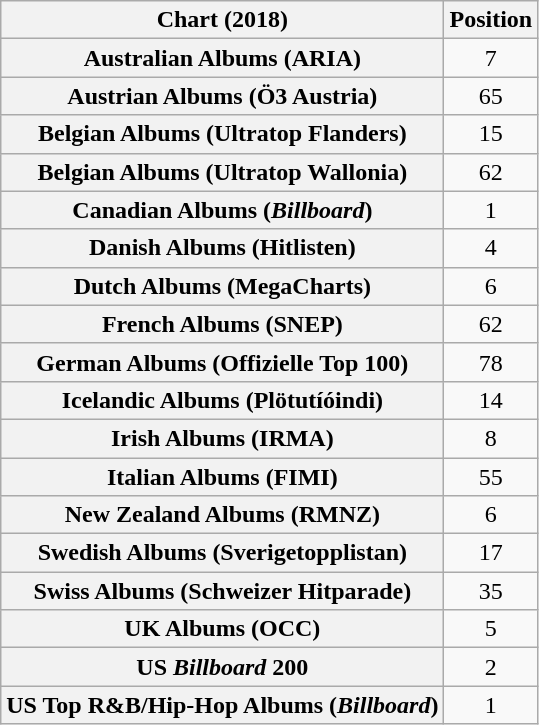<table class="wikitable sortable plainrowheaders" style="text-align:center">
<tr>
<th scope="col">Chart (2018)</th>
<th scope="col">Position</th>
</tr>
<tr>
<th scope="row">Australian Albums (ARIA)</th>
<td>7</td>
</tr>
<tr>
<th scope="row">Austrian Albums (Ö3 Austria)</th>
<td>65</td>
</tr>
<tr>
<th scope="row">Belgian Albums (Ultratop Flanders)</th>
<td>15</td>
</tr>
<tr>
<th scope="row">Belgian Albums (Ultratop Wallonia)</th>
<td>62</td>
</tr>
<tr>
<th scope="row">Canadian Albums (<em>Billboard</em>)</th>
<td>1</td>
</tr>
<tr>
<th scope="row">Danish Albums (Hitlisten)</th>
<td>4</td>
</tr>
<tr>
<th scope="row">Dutch Albums (MegaCharts)</th>
<td>6</td>
</tr>
<tr>
<th scope="row">French Albums (SNEP)</th>
<td>62</td>
</tr>
<tr>
<th scope="row">German Albums (Offizielle Top 100)</th>
<td>78</td>
</tr>
<tr>
<th scope="row">Icelandic Albums (Plötutíóindi)</th>
<td>14</td>
</tr>
<tr>
<th scope="row">Irish Albums (IRMA)</th>
<td>8</td>
</tr>
<tr>
<th scope="row">Italian Albums (FIMI)</th>
<td>55</td>
</tr>
<tr>
<th scope="row">New Zealand Albums (RMNZ)</th>
<td>6</td>
</tr>
<tr>
<th scope="row">Swedish Albums (Sverigetopplistan)</th>
<td>17</td>
</tr>
<tr>
<th scope="row">Swiss Albums (Schweizer Hitparade)</th>
<td>35</td>
</tr>
<tr>
<th scope="row">UK Albums (OCC)</th>
<td>5</td>
</tr>
<tr>
<th scope="row">US <em>Billboard</em> 200</th>
<td>2</td>
</tr>
<tr>
<th scope="row">US Top R&B/Hip-Hop Albums (<em>Billboard</em>)</th>
<td>1</td>
</tr>
</table>
